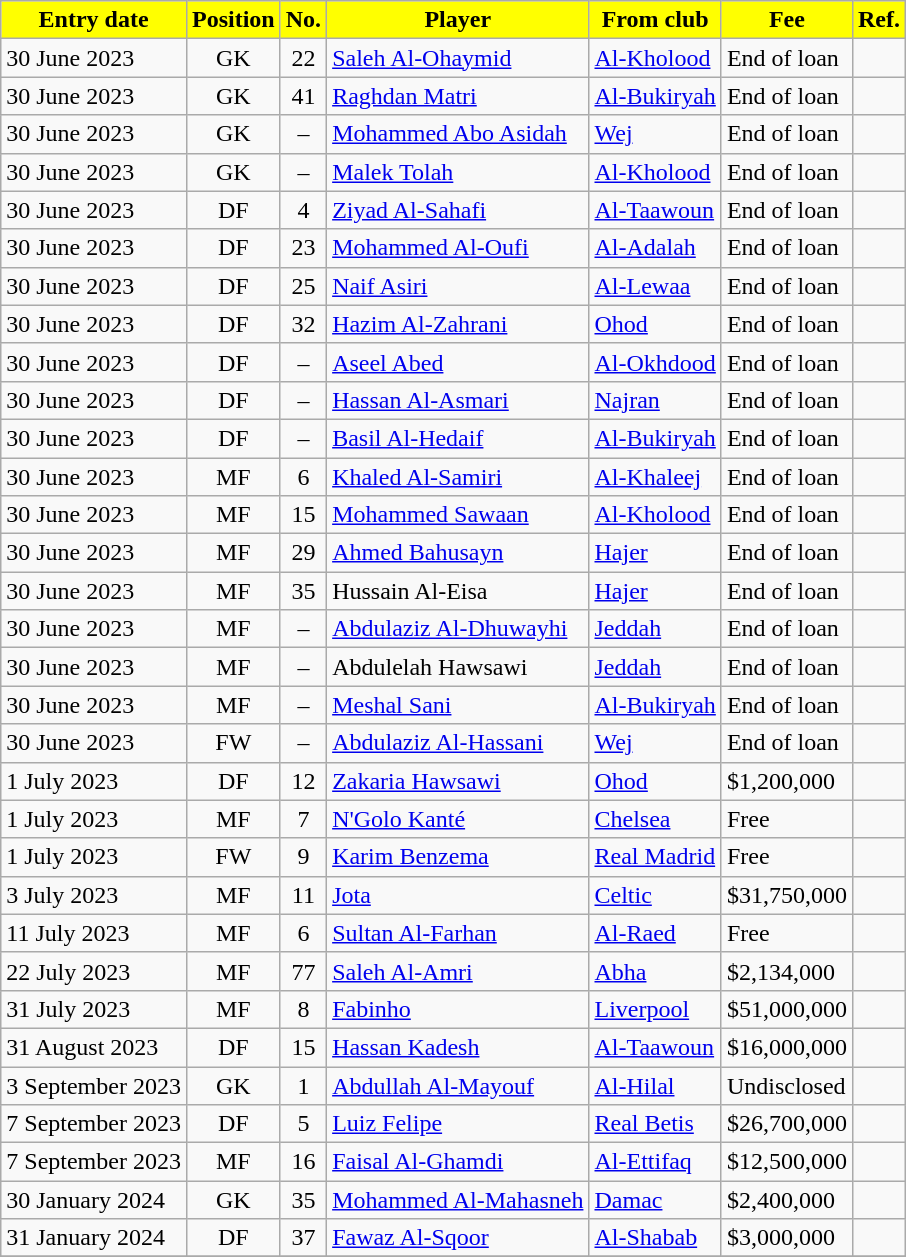<table class="wikitable sortable">
<tr>
<th style="background:yellow; color:black;"><strong>Entry date</strong></th>
<th style="background:yellow; color:black;"><strong>Position</strong></th>
<th style="background:yellow; color:black;"><strong>No.</strong></th>
<th style="background:yellow; color:black;"><strong>Player</strong></th>
<th style="background:yellow; color:black;"><strong>From club</strong></th>
<th style="background:yellow; color:black;"><strong>Fee</strong></th>
<th style="background:yellow; color:black;"><strong>Ref.</strong></th>
</tr>
<tr>
<td>30 June 2023</td>
<td style="text-align:center;">GK</td>
<td style="text-align:center;">22</td>
<td style="text-align:left;"> <a href='#'>Saleh Al-Ohaymid</a></td>
<td style="text-align:left;"> <a href='#'>Al-Kholood</a></td>
<td>End of loan</td>
<td></td>
</tr>
<tr>
<td>30 June 2023</td>
<td style="text-align:center;">GK</td>
<td style="text-align:center;">41</td>
<td style="text-align:left;"> <a href='#'>Raghdan Matri</a></td>
<td style="text-align:left;"> <a href='#'>Al-Bukiryah</a></td>
<td>End of loan</td>
<td></td>
</tr>
<tr>
<td>30 June 2023</td>
<td style="text-align:center;">GK</td>
<td style="text-align:center;">–</td>
<td style="text-align:left;"> <a href='#'>Mohammed Abo Asidah</a></td>
<td style="text-align:left;"> <a href='#'>Wej</a></td>
<td>End of loan</td>
<td></td>
</tr>
<tr>
<td>30 June 2023</td>
<td style="text-align:center;">GK</td>
<td style="text-align:center;">–</td>
<td style="text-align:left;"> <a href='#'>Malek Tolah</a></td>
<td style="text-align:left;"> <a href='#'>Al-Kholood</a></td>
<td>End of loan</td>
<td></td>
</tr>
<tr>
<td>30 June 2023</td>
<td style="text-align:center;">DF</td>
<td style="text-align:center;">4</td>
<td style="text-align:left;"> <a href='#'>Ziyad Al-Sahafi</a></td>
<td style="text-align:left;"> <a href='#'>Al-Taawoun</a></td>
<td>End of loan</td>
<td></td>
</tr>
<tr>
<td>30 June 2023</td>
<td style="text-align:center;">DF</td>
<td style="text-align:center;">23</td>
<td style="text-align:left;"> <a href='#'>Mohammed Al-Oufi</a></td>
<td style="text-align:left;"> <a href='#'>Al-Adalah</a></td>
<td>End of loan</td>
<td></td>
</tr>
<tr>
<td>30 June 2023</td>
<td style="text-align:center;">DF</td>
<td style="text-align:center;">25</td>
<td style="text-align:left;"> <a href='#'>Naif Asiri</a></td>
<td style="text-align:left;"> <a href='#'>Al-Lewaa</a></td>
<td>End of loan</td>
<td></td>
</tr>
<tr>
<td>30 June 2023</td>
<td style="text-align:center;">DF</td>
<td style="text-align:center;">32</td>
<td style="text-align:left;"> <a href='#'>Hazim Al-Zahrani</a></td>
<td style="text-align:left;"> <a href='#'>Ohod</a></td>
<td>End of loan</td>
<td></td>
</tr>
<tr>
<td>30 June 2023</td>
<td style="text-align:center;">DF</td>
<td style="text-align:center;">–</td>
<td style="text-align:left;"> <a href='#'>Aseel Abed</a></td>
<td style="text-align:left;"> <a href='#'>Al-Okhdood</a></td>
<td>End of loan</td>
<td></td>
</tr>
<tr>
<td>30 June 2023</td>
<td style="text-align:center;">DF</td>
<td style="text-align:center;">–</td>
<td style="text-align:left;"> <a href='#'>Hassan Al-Asmari</a></td>
<td style="text-align:left;"> <a href='#'>Najran</a></td>
<td>End of loan</td>
<td></td>
</tr>
<tr>
<td>30 June 2023</td>
<td style="text-align:center;">DF</td>
<td style="text-align:center;">–</td>
<td style="text-align:left;"> <a href='#'>Basil Al-Hedaif</a></td>
<td style="text-align:left;"> <a href='#'>Al-Bukiryah</a></td>
<td>End of loan</td>
<td></td>
</tr>
<tr>
<td>30 June 2023</td>
<td style="text-align:center;">MF</td>
<td style="text-align:center;">6</td>
<td style="text-align:left;"> <a href='#'>Khaled Al-Samiri</a></td>
<td style="text-align:left;"> <a href='#'>Al-Khaleej</a></td>
<td>End of loan</td>
<td></td>
</tr>
<tr>
<td>30 June 2023</td>
<td style="text-align:center;">MF</td>
<td style="text-align:center;">15</td>
<td style="text-align:left;"> <a href='#'>Mohammed Sawaan</a></td>
<td style="text-align:left;"> <a href='#'>Al-Kholood</a></td>
<td>End of loan</td>
<td></td>
</tr>
<tr>
<td>30 June 2023</td>
<td style="text-align:center;">MF</td>
<td style="text-align:center;">29</td>
<td style="text-align:left;"> <a href='#'>Ahmed Bahusayn</a></td>
<td style="text-align:left;"> <a href='#'>Hajer</a></td>
<td>End of loan</td>
<td></td>
</tr>
<tr>
<td>30 June 2023</td>
<td style="text-align:center;">MF</td>
<td style="text-align:center;">35</td>
<td style="text-align:left;"> Hussain Al-Eisa</td>
<td style="text-align:left;"> <a href='#'>Hajer</a></td>
<td>End of loan</td>
<td></td>
</tr>
<tr>
<td>30 June 2023</td>
<td style="text-align:center;">MF</td>
<td style="text-align:center;">–</td>
<td style="text-align:left;"> <a href='#'>Abdulaziz Al-Dhuwayhi</a></td>
<td style="text-align:left;"> <a href='#'>Jeddah</a></td>
<td>End of loan</td>
<td></td>
</tr>
<tr>
<td>30 June 2023</td>
<td style="text-align:center;">MF</td>
<td style="text-align:center;">–</td>
<td style="text-align:left;"> Abdulelah Hawsawi</td>
<td style="text-align:left;"> <a href='#'>Jeddah</a></td>
<td>End of loan</td>
<td></td>
</tr>
<tr>
<td>30 June 2023</td>
<td style="text-align:center;">MF</td>
<td style="text-align:center;">–</td>
<td style="text-align:left;"> <a href='#'>Meshal Sani</a></td>
<td style="text-align:left;"> <a href='#'>Al-Bukiryah</a></td>
<td>End of loan</td>
<td></td>
</tr>
<tr>
<td>30 June 2023</td>
<td style="text-align:center;">FW</td>
<td style="text-align:center;">–</td>
<td style="text-align:left;"> <a href='#'>Abdulaziz Al-Hassani</a></td>
<td style="text-align:left;"> <a href='#'>Wej</a></td>
<td>End of loan</td>
<td></td>
</tr>
<tr>
<td>1 July 2023</td>
<td style="text-align:center;">DF</td>
<td style="text-align:center;">12</td>
<td style="text-align:left;"> <a href='#'>Zakaria Hawsawi</a></td>
<td style="text-align:left;"> <a href='#'>Ohod</a></td>
<td>$1,200,000</td>
<td></td>
</tr>
<tr>
<td>1 July 2023</td>
<td style="text-align:center;">MF</td>
<td style="text-align:center;">7</td>
<td style="text-align:left;"> <a href='#'>N'Golo Kanté</a></td>
<td style="text-align:left;"> <a href='#'>Chelsea</a></td>
<td>Free</td>
<td></td>
</tr>
<tr>
<td>1 July 2023</td>
<td style="text-align:center;">FW</td>
<td style="text-align:center;">9</td>
<td style="text-align:left;"> <a href='#'>Karim Benzema</a></td>
<td style="text-align:left;"> <a href='#'>Real Madrid</a></td>
<td>Free</td>
<td></td>
</tr>
<tr>
<td>3 July 2023</td>
<td style="text-align:center;">MF</td>
<td style="text-align:center;">11</td>
<td style="text-align:left;"> <a href='#'>Jota</a></td>
<td style="text-align:left;"> <a href='#'>Celtic</a></td>
<td>$31,750,000</td>
<td></td>
</tr>
<tr>
<td>11 July 2023</td>
<td style="text-align:center;">MF</td>
<td style="text-align:center;">6</td>
<td style="text-align:left;"> <a href='#'>Sultan Al-Farhan</a></td>
<td style="text-align:left;"> <a href='#'>Al-Raed</a></td>
<td>Free</td>
<td></td>
</tr>
<tr>
<td>22 July 2023</td>
<td style="text-align:center;">MF</td>
<td style="text-align:center;">77</td>
<td style="text-align:left;"> <a href='#'>Saleh Al-Amri</a></td>
<td style="text-align:left;"> <a href='#'>Abha</a></td>
<td>$2,134,000</td>
<td></td>
</tr>
<tr>
<td>31 July 2023</td>
<td style="text-align:center;">MF</td>
<td style="text-align:center;">8</td>
<td style="text-align:left;"> <a href='#'>Fabinho</a></td>
<td style="text-align:left;"> <a href='#'>Liverpool</a></td>
<td>$51,000,000</td>
<td></td>
</tr>
<tr>
<td>31 August 2023</td>
<td style="text-align:center;">DF</td>
<td style="text-align:center;">15</td>
<td style="text-align:left;"> <a href='#'>Hassan Kadesh</a></td>
<td style="text-align:left;"> <a href='#'>Al-Taawoun</a></td>
<td>$16,000,000</td>
<td></td>
</tr>
<tr>
<td>3 September 2023</td>
<td style="text-align:center;">GK</td>
<td style="text-align:center;">1</td>
<td style="text-align:left;"> <a href='#'>Abdullah Al-Mayouf</a></td>
<td style="text-align:left;"> <a href='#'>Al-Hilal</a></td>
<td>Undisclosed</td>
<td></td>
</tr>
<tr>
<td>7 September 2023</td>
<td style="text-align:center;">DF</td>
<td style="text-align:center;">5</td>
<td style="text-align:left;"> <a href='#'>Luiz Felipe</a></td>
<td style="text-align:left;"> <a href='#'>Real Betis</a></td>
<td>$26,700,000</td>
<td></td>
</tr>
<tr>
<td>7 September 2023</td>
<td style="text-align:center;">MF</td>
<td style="text-align:center;">16</td>
<td style="text-align:left;"> <a href='#'>Faisal Al-Ghamdi</a></td>
<td style="text-align:left;"> <a href='#'>Al-Ettifaq</a></td>
<td>$12,500,000</td>
<td></td>
</tr>
<tr>
<td>30 January 2024</td>
<td style="text-align:center;">GK</td>
<td style="text-align:center;">35</td>
<td style="text-align:left;"> <a href='#'>Mohammed Al-Mahasneh</a></td>
<td style="text-align:left;"> <a href='#'>Damac</a></td>
<td>$2,400,000</td>
<td></td>
</tr>
<tr>
<td>31 January 2024</td>
<td style="text-align:center;">DF</td>
<td style="text-align:center;">37</td>
<td style="text-align:left;"> <a href='#'>Fawaz Al-Sqoor</a></td>
<td style="text-align:left;"> <a href='#'>Al-Shabab</a></td>
<td>$3,000,000</td>
<td></td>
</tr>
<tr>
</tr>
</table>
